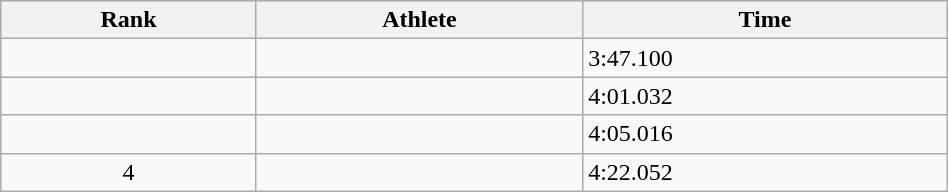<table class="wikitable" width=50%>
<tr>
<th>Rank</th>
<th>Athlete</th>
<th>Time</th>
</tr>
<tr>
<td style="text-align:center;"></td>
<td></td>
<td>3:47.100</td>
</tr>
<tr>
<td style="text-align:center;"></td>
<td></td>
<td>4:01.032</td>
</tr>
<tr>
<td style="text-align:center;"></td>
<td></td>
<td>4:05.016</td>
</tr>
<tr>
<td style="text-align:center;">4</td>
<td></td>
<td>4:22.052</td>
</tr>
</table>
